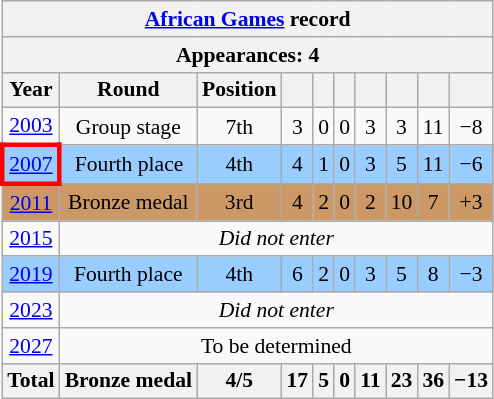<table class="wikitable" style="text-align: center;font-size:90%;">
<tr>
<th colspan=10><a href='#'>African Games</a> record</th>
</tr>
<tr>
<th colspan=10>Appearances: 4</th>
</tr>
<tr>
<th>Year</th>
<th>Round</th>
<th>Position</th>
<th></th>
<th></th>
<th></th>
<th></th>
<th></th>
<th></th>
<th></th>
</tr>
<tr>
<td> <a href='#'>2003</a></td>
<td>Group stage</td>
<td>7th</td>
<td>3</td>
<td>0</td>
<td>0</td>
<td>3</td>
<td>3</td>
<td>11</td>
<td>−8</td>
</tr>
<tr bgcolor=#9acdff>
<td style="border: 3px solid red"> <a href='#'>2007</a></td>
<td>Fourth place</td>
<td>4th</td>
<td>4</td>
<td>1</td>
<td>0</td>
<td>3</td>
<td>5</td>
<td>11</td>
<td>−6</td>
</tr>
<tr bgcolor=#cc9966>
<td> <a href='#'>2011</a></td>
<td>Bronze medal</td>
<td>3rd</td>
<td>4</td>
<td>2</td>
<td>0</td>
<td>2</td>
<td>10</td>
<td>7</td>
<td>+3</td>
</tr>
<tr>
<td> <a href='#'>2015</a></td>
<td colspan=9><em>Did not enter</em></td>
</tr>
<tr bgcolor=#9acdff>
<td> <a href='#'>2019</a></td>
<td>Fourth place </td>
<td>4th</td>
<td>6</td>
<td>2</td>
<td>0</td>
<td>3</td>
<td>5</td>
<td>8</td>
<td>−3</td>
</tr>
<tr>
<td> <a href='#'>2023</a></td>
<td colspan=9><em>Did not enter</em></td>
</tr>
<tr>
<td> <a href='#'>2027</a></td>
<td colspan=9>To be determined</td>
</tr>
<tr>
<th>Total</th>
<th>Bronze medal</th>
<th>4/5</th>
<th>17</th>
<th>5</th>
<th>0</th>
<th>11</th>
<th>23</th>
<th>36</th>
<th>−13</th>
</tr>
</table>
